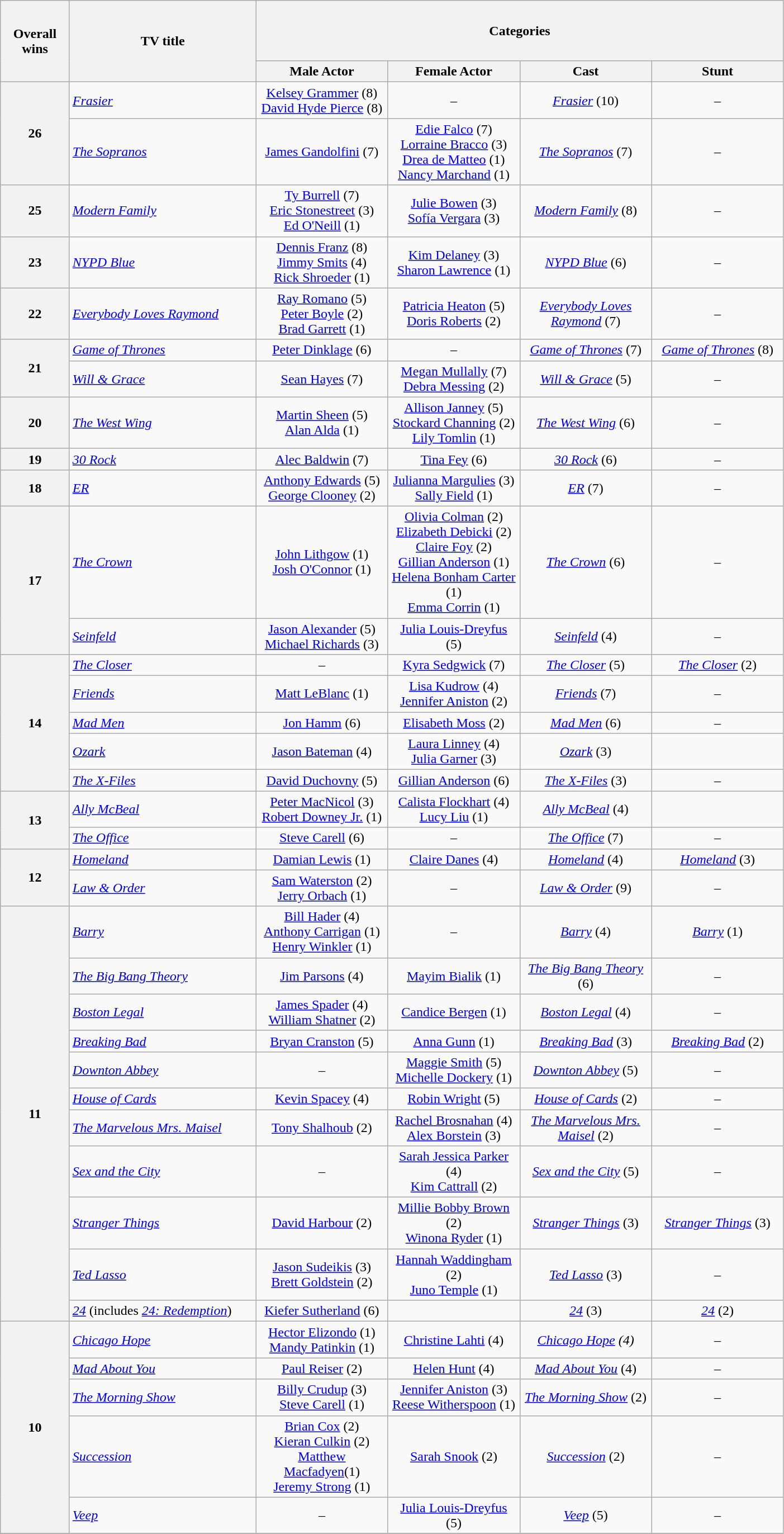<table class="wikitable" style="text-align: center">
<tr style="height:4.5em;">
<th rowspan="2" width="75">Overall wins</th>
<th rowspan="2" width="215">TV title</th>
<th colspan="4">Categories</th>
</tr>
<tr style="text-align: center">
<th width="150">Male Actor</th>
<th width="150">Female Actor</th>
<th width="150">Cast</th>
<th width="150">Stunt</th>
</tr>
<tr>
<th rowspan="2">26</th>
<td align="left"><em><a href='#'>Frasier</a></em></td>
<td><a href='#'>Kelsey Grammer</a> (8)<br><a href='#'>David Hyde Pierce</a> (8)</td>
<td>–</td>
<td><em><a href='#'>Frasier</a></em> (10)</td>
<td>–</td>
</tr>
<tr>
<td align="left"><em><a href='#'>The Sopranos</a></em></td>
<td><a href='#'>James Gandolfini</a> (7)</td>
<td><a href='#'>Edie Falco</a> (7)<br><a href='#'>Lorraine Bracco</a> (3)<br><a href='#'>Drea de Matteo</a> (1)<br><a href='#'>Nancy Marchand</a> (1)</td>
<td><em><a href='#'>The Sopranos</a></em> (7)</td>
<td>–</td>
</tr>
<tr>
<th>25</th>
<td align="left"><em><a href='#'>Modern Family</a></em></td>
<td><a href='#'>Ty Burrell</a> (7)<br><a href='#'>Eric Stonestreet</a> (3)<br><a href='#'>Ed O'Neill</a> (1)</td>
<td><a href='#'>Julie Bowen</a> (3)<br><a href='#'>Sofía Vergara</a> (3)</td>
<td><em><a href='#'>Modern Family</a></em> (8)</td>
<td>–</td>
</tr>
<tr>
<th>23</th>
<td align="left"><em><a href='#'>NYPD Blue</a></em></td>
<td><a href='#'>Dennis Franz</a> (8)<br><a href='#'>Jimmy Smits</a> (4)<br><a href='#'>Rick Shroeder</a> (1)</td>
<td><a href='#'>Kim Delaney</a> (3)<br><a href='#'>Sharon Lawrence</a> (1)</td>
<td><em><a href='#'>NYPD Blue</a></em> (6)</td>
<td>–</td>
</tr>
<tr>
<th>22</th>
<td align="left"><em><a href='#'>Everybody Loves Raymond</a></em></td>
<td><a href='#'>Ray Romano</a> (5)<br><a href='#'>Peter Boyle</a> (2)<br><a href='#'>Brad Garrett</a> (1)</td>
<td><a href='#'>Patricia Heaton</a> (5)<br><a href='#'>Doris Roberts</a> (2)</td>
<td><em><a href='#'>Everybody Loves Raymond</a></em> (7)</td>
<td>–</td>
</tr>
<tr>
<th rowspan="2">21</th>
<td align="left"><em><a href='#'>Game of Thrones</a></em></td>
<td><a href='#'>Peter Dinklage</a> (6)</td>
<td>–</td>
<td><em><a href='#'>Game of Thrones</a></em> (7)</td>
<td><em><a href='#'>Game of Thrones</a></em> (8)</td>
</tr>
<tr>
<td align="left"><em><a href='#'>Will & Grace</a></em></td>
<td><a href='#'>Sean Hayes</a> (7)</td>
<td><a href='#'>Megan Mullally</a> (7)<br><a href='#'>Debra Messing</a> (2)</td>
<td><em><a href='#'>Will & Grace</a></em> (5)</td>
<td>–</td>
</tr>
<tr>
<th>20</th>
<td align="left"><em><a href='#'>The West Wing</a></em></td>
<td><a href='#'>Martin Sheen</a> (5)<br><a href='#'>Alan Alda</a> (1)</td>
<td><a href='#'>Allison Janney</a> (5)<br><a href='#'>Stockard Channing</a> (2)<br><a href='#'>Lily Tomlin</a> (1)</td>
<td><em><a href='#'>The West Wing</a></em> (6)</td>
<td>–</td>
</tr>
<tr>
<th>19</th>
<td align="left"><em><a href='#'>30 Rock</a></em></td>
<td><a href='#'>Alec Baldwin</a> (7)</td>
<td><a href='#'>Tina Fey</a> (6)</td>
<td><em><a href='#'>30 Rock</a></em> (6)</td>
<td>–</td>
</tr>
<tr>
<th>18</th>
<td align="left"><em><a href='#'>ER</a></em></td>
<td><a href='#'>Anthony Edwards</a> (5)<br><a href='#'>George Clooney</a> (2)</td>
<td><a href='#'>Julianna Margulies</a> (3)<br><a href='#'>Sally Field</a> (1)</td>
<td><em><a href='#'>ER</a></em> (7)</td>
<td>–</td>
</tr>
<tr>
<th rowspan="2">17</th>
<td align="left"><em><a href='#'>The Crown</a></em></td>
<td><a href='#'>John Lithgow</a> (1)<br><a href='#'>Josh O'Connor</a> (1)</td>
<td><a href='#'>Olivia Colman</a> (2)<br><a href='#'>Elizabeth Debicki</a> (2)<br><a href='#'>Claire Foy</a> (2)<br><a href='#'>Gillian Anderson</a> (1)<br><a href='#'>Helena Bonham Carter</a> (1)<br><a href='#'>Emma Corrin</a> (1)</td>
<td><em><a href='#'>The Crown</a></em> (6)</td>
<td>–</td>
</tr>
<tr>
<td align="left"><em><a href='#'>Seinfeld</a></em></td>
<td><a href='#'>Jason Alexander</a> (5)<br><a href='#'>Michael Richards</a> (3)</td>
<td><a href='#'>Julia Louis-Dreyfus</a> (5)</td>
<td><em><a href='#'>Seinfeld</a></em> (4)</td>
<td>–</td>
</tr>
<tr>
<th rowspan="5">14</th>
<td align="left"><em><a href='#'>The Closer</a></em></td>
<td>–</td>
<td><a href='#'>Kyra Sedgwick</a> (7)</td>
<td><em><a href='#'>The Closer</a></em> (5)</td>
<td><em><a href='#'>The Closer</a></em> (2)</td>
</tr>
<tr>
<td align="left"><em><a href='#'>Friends</a></em></td>
<td><a href='#'>Matt LeBlanc</a> (1)</td>
<td><a href='#'>Lisa Kudrow</a> (4)<br><a href='#'>Jennifer Aniston</a> (2)</td>
<td><em><a href='#'>Friends</a></em> (7)</td>
<td>–</td>
</tr>
<tr>
<td align="left"><em><a href='#'>Mad Men</a></em></td>
<td><a href='#'>Jon Hamm</a> (6)</td>
<td><a href='#'>Elisabeth Moss</a> (2)</td>
<td><em><a href='#'>Mad Men</a></em> (6)</td>
<td>–</td>
</tr>
<tr>
<td align="left"><em><a href='#'>Ozark</a></em></td>
<td><a href='#'>Jason Bateman</a> (4)</td>
<td><a href='#'>Laura Linney</a> (4)<br><a href='#'>Julia Garner</a>  (3)</td>
<td><em><a href='#'>Ozark</a></em> (3)</td>
</tr>
<tr>
<td align="left"><em><a href='#'>The X-Files</a></em></td>
<td><a href='#'>David Duchovny</a> (5)</td>
<td><a href='#'>Gillian Anderson</a> (6)</td>
<td><em><a href='#'>The X-Files</a></em> (3)</td>
<td>–</td>
</tr>
<tr>
<th rowspan="2">13</th>
<td align="left"><em><a href='#'>Ally McBeal</a></em></td>
<td><a href='#'>Peter MacNicol</a> (3)<br><a href='#'>Robert Downey Jr.</a> (1)</td>
<td><a href='#'>Calista Flockhart</a> (4)<br><a href='#'>Lucy Liu</a> (1)</td>
<td><em><a href='#'>Ally McBeal</a></em> (4)</td>
<td></td>
</tr>
<tr>
<td align="left"><em><a href='#'>The Office</a></em></td>
<td><a href='#'>Steve Carell</a> (6)</td>
<td>–</td>
<td><em><a href='#'>The Office</a></em> (7)</td>
<td>–</td>
</tr>
<tr>
<th rowspan="2">12</th>
<td align="left"><em><a href='#'>Homeland</a></em></td>
<td><a href='#'>Damian Lewis</a> (1)</td>
<td><a href='#'>Claire Danes</a> (4)</td>
<td><em><a href='#'>Homeland</a></em> (4)</td>
<td><em><a href='#'>Homeland</a></em> (3)</td>
</tr>
<tr>
<td align="left"><em><a href='#'>Law & Order</a></em></td>
<td><a href='#'>Sam Waterston</a> (2)<br><a href='#'>Jerry Orbach</a> (1)</td>
<td>–</td>
<td><em><a href='#'>Law & Order</a></em> (9)</td>
<td>–</td>
</tr>
<tr>
<th rowspan="11">11</th>
<td align="left"><a href='#'><em>Barry</em></a></td>
<td><a href='#'>Bill Hader</a> (4)<br><a href='#'>Anthony Carrigan</a> (1)
<a href='#'>Henry Winkler</a> (1)</td>
<td>–</td>
<td><a href='#'><em>Barry</em></a> (4)</td>
<td><a href='#'><em>Barry</em></a> (1)</td>
</tr>
<tr>
<td align="left"><em><a href='#'>The Big Bang Theory</a></em></td>
<td><a href='#'>Jim Parsons</a> (4)</td>
<td><a href='#'>Mayim Bialik</a> (1)</td>
<td><em><a href='#'>The Big Bang Theory</a></em> (6)</td>
<td>–</td>
</tr>
<tr>
<td align="left"><em><a href='#'>Boston Legal</a></em></td>
<td><a href='#'>James Spader</a> (4)<br><a href='#'>William Shatner</a> (2)</td>
<td><a href='#'>Candice Bergen</a> (1)</td>
<td><em><a href='#'>Boston Legal</a></em> (4)</td>
<td>–</td>
</tr>
<tr>
<td align="left"><em><a href='#'>Breaking Bad</a></em></td>
<td><a href='#'>Bryan Cranston</a> (5)</td>
<td><a href='#'>Anna Gunn</a> (1)</td>
<td><em><a href='#'>Breaking Bad</a></em> (3)</td>
<td><em><a href='#'>Breaking Bad</a></em> (2)</td>
</tr>
<tr>
<td align="left"><em><a href='#'>Downton Abbey</a></em></td>
<td>–</td>
<td><a href='#'>Maggie Smith</a> (5)<br><a href='#'>Michelle Dockery</a> (1)</td>
<td><em><a href='#'>Downton Abbey</a></em> (5)</td>
<td>–</td>
</tr>
<tr>
<td align="left"><em><a href='#'>House of Cards</a></em></td>
<td><a href='#'>Kevin Spacey</a> (4)</td>
<td><a href='#'>Robin Wright</a> (5)</td>
<td><em><a href='#'>House of Cards</a></em> (2)</td>
<td>–</td>
</tr>
<tr>
<td align="left"><em><a href='#'>The Marvelous Mrs. Maisel</a></em></td>
<td><a href='#'>Tony Shalhoub</a> (2)</td>
<td><a href='#'>Rachel Brosnahan</a> (4)<br><a href='#'>Alex Borstein</a> (3)</td>
<td><em><a href='#'>The Marvelous Mrs. Maisel</a></em> (2)</td>
<td>–</td>
</tr>
<tr>
<td align="left"><em><a href='#'>Sex and the City</a></em></td>
<td>–</td>
<td><a href='#'>Sarah Jessica Parker</a> (4)<br><a href='#'>Kim Cattrall</a> (2)</td>
<td><em><a href='#'>Sex and the City</a></em> (5)</td>
<td>–</td>
</tr>
<tr>
<td align="left"><em><a href='#'>Stranger Things</a></em></td>
<td><a href='#'>David Harbour</a> (2)</td>
<td><a href='#'>Millie Bobby Brown</a> (2)<br><a href='#'>Winona Ryder</a> (1)</td>
<td><em><a href='#'>Stranger Things</a></em> (3)</td>
<td><em><a href='#'>Stranger Things</a></em> (3)</td>
</tr>
<tr>
<td align="left"><em><a href='#'>Ted Lasso</a></em></td>
<td><a href='#'>Jason Sudeikis</a> (3)<br><a href='#'>Brett Goldstein</a> (2)</td>
<td><a href='#'>Hannah Waddingham</a> (2)<br><a href='#'>Juno Temple</a> (1)</td>
<td><em><a href='#'>Ted Lasso</a></em> (3)</td>
<td>–</td>
</tr>
<tr>
<td align="left"><em><a href='#'>24</a></em> (includes <em><a href='#'>24: Redemption</a></em>)</td>
<td><a href='#'>Kiefer Sutherland</a> (6)</td>
<td></td>
<td><em><a href='#'>24</a></em> (3)</td>
<td><em><a href='#'>24</a></em> (2)</td>
</tr>
<tr>
<th rowspan="5">10</th>
<td align="left"><em><a href='#'>Chicago Hope</a></em></td>
<td><a href='#'>Hector Elizondo</a> (1)<br><a href='#'>Mandy Patinkin</a> (1)</td>
<td><a href='#'>Christine Lahti</a> (4)</td>
<td><em><a href='#'>Chicago Hope</a> (4)</em></td>
<td>–</td>
</tr>
<tr>
<td align="left"><em><a href='#'>Mad About You</a></em></td>
<td><a href='#'>Paul Reiser</a> (2)</td>
<td><a href='#'>Helen Hunt</a> (4)</td>
<td><em><a href='#'>Mad About You</a></em> (4)</td>
<td>–</td>
</tr>
<tr>
<td align="left"><a href='#'><em>The Morning Show</em></a></td>
<td><a href='#'>Billy Crudup</a> (3)<br><a href='#'>Steve Carell</a> (1)</td>
<td><a href='#'>Jennifer Aniston</a> (3)<br><a href='#'>Reese Witherspoon</a> (1)</td>
<td><a href='#'><em>The Morning Show</em></a> (2)</td>
<td>–</td>
</tr>
<tr>
<td align="left"><a href='#'><em>Succession</em></a></td>
<td><a href='#'>Brian Cox</a> (2)<br><a href='#'>Kieran Culkin</a> (2)<br><a href='#'>Matthew Macfadyen</a>(1)<br><a href='#'>Jeremy Strong</a> (1)</td>
<td><a href='#'>Sarah Snook</a> (2)</td>
<td><a href='#'><em>Succession</em></a> (2)</td>
<td>–</td>
</tr>
<tr>
<td align="left"><em><a href='#'>Veep</a></em></td>
<td>–</td>
<td><a href='#'>Julia Louis-Dreyfus</a> (5)</td>
<td><em><a href='#'>Veep</a></em> (5)</td>
<td>–</td>
</tr>
<tr>
</tr>
</table>
